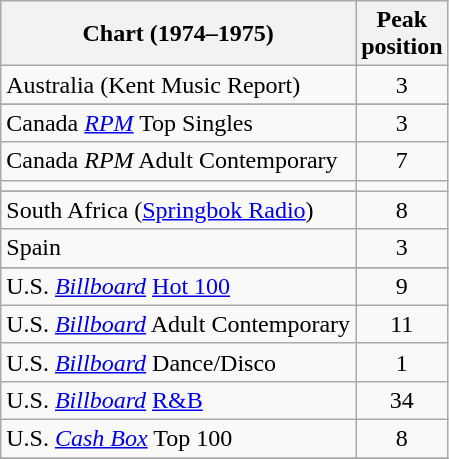<table class="wikitable sortable">
<tr>
<th>Chart (1974–1975)</th>
<th>Peak<br>position</th>
</tr>
<tr>
<td align="left">Australia (Kent Music Report)</td>
<td style="text-align:center;">3</td>
</tr>
<tr>
</tr>
<tr>
</tr>
<tr>
</tr>
<tr>
<td>Canada <a href='#'><em>RPM</em></a> Top Singles</td>
<td style="text-align:center;">3</td>
</tr>
<tr>
<td>Canada <em>RPM</em> Adult Contemporary</td>
<td style="text-align:center;">7</td>
</tr>
<tr>
<td></td>
</tr>
<tr>
</tr>
<tr>
<td>South Africa (<a href='#'>Springbok Radio</a>)</td>
<td align="center">8</td>
</tr>
<tr>
<td>Spain </td>
<td style="text-align:center;">3</td>
</tr>
<tr>
</tr>
<tr>
<td align="left">U.S. <em><a href='#'>Billboard</a></em> <a href='#'>Hot 100</a></td>
<td style="text-align:center;">9</td>
</tr>
<tr>
<td align="left">U.S. <em><a href='#'>Billboard</a></em> Adult Contemporary</td>
<td style="text-align:center;">11</td>
</tr>
<tr>
<td>U.S. <em><a href='#'>Billboard</a></em> Dance/Disco</td>
<td style="text-align:center;">1</td>
</tr>
<tr>
<td>U.S. <em><a href='#'>Billboard</a></em> <a href='#'>R&B</a></td>
<td style="text-align:center;">34</td>
</tr>
<tr>
<td align="left">U.S. <em><a href='#'>Cash Box</a></em> Top 100</td>
<td style="text-align:center;">8</td>
</tr>
<tr>
</tr>
</table>
